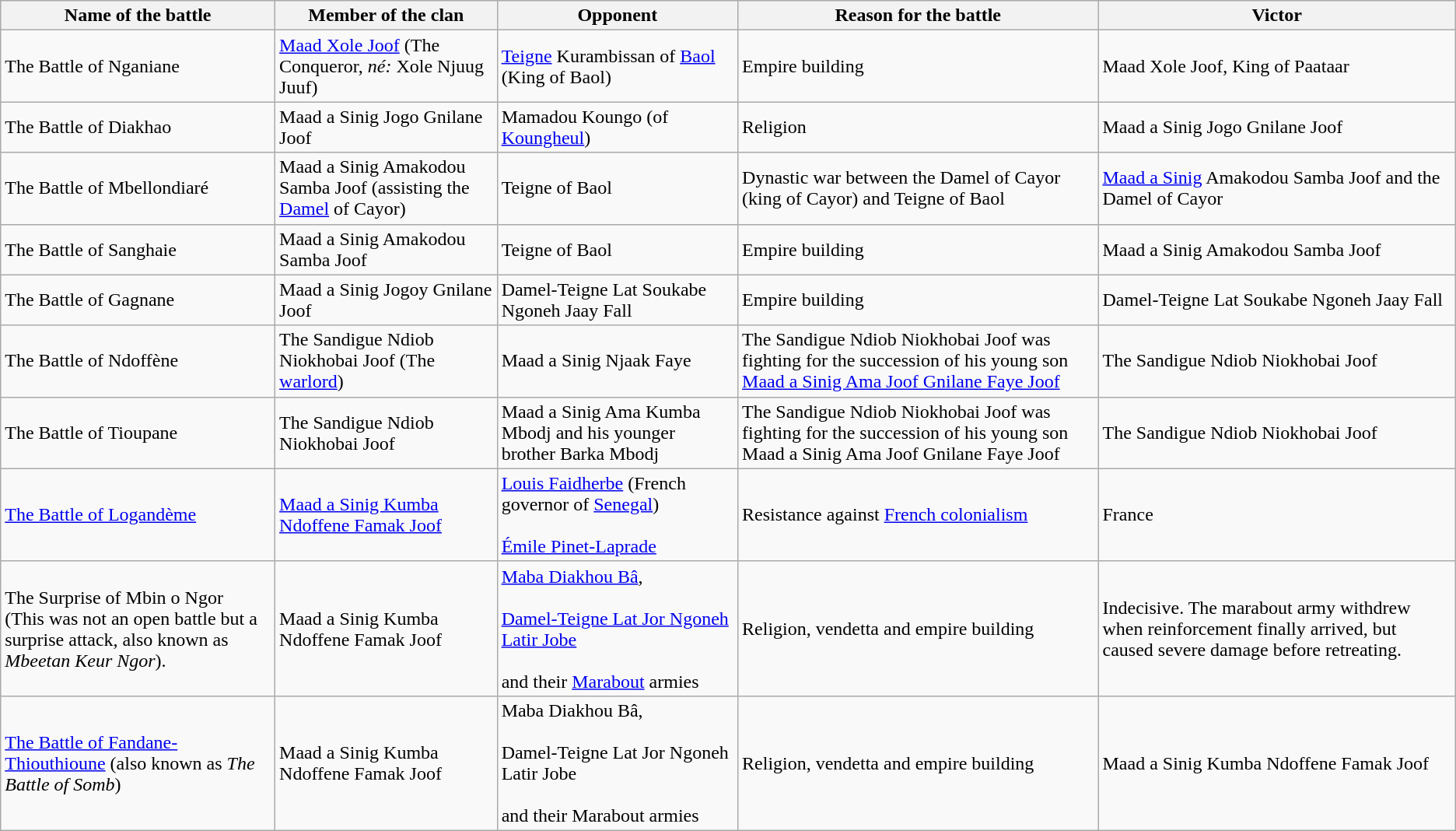<table class="wikitable">
<tr>
<th>Name of the battle</th>
<th>Member of the clan</th>
<th>Opponent</th>
<th>Reason for the battle</th>
<th>Victor</th>
</tr>
<tr>
<td>The Battle of Nganiane</td>
<td><a href='#'>Maad Xole Joof</a> (The Conqueror, <em>né:</em> Xole Njuug Juuf)</td>
<td><a href='#'>Teigne</a> Kurambissan of <a href='#'>Baol</a> (King of Baol)</td>
<td>Empire building</td>
<td>Maad Xole Joof, King of Paataar</td>
</tr>
<tr>
<td>The Battle of Diakhao</td>
<td>Maad a Sinig Jogo Gnilane Joof</td>
<td>Mamadou Koungo (of <a href='#'>Koungheul</a>)</td>
<td>Religion</td>
<td>Maad a Sinig Jogo Gnilane Joof</td>
</tr>
<tr>
<td>The Battle of Mbellondiaré</td>
<td>Maad a Sinig Amakodou Samba Joof (assisting the <a href='#'>Damel</a> of Cayor)</td>
<td>Teigne of Baol</td>
<td>Dynastic war between the Damel of Cayor (king of Cayor) and Teigne of Baol</td>
<td><a href='#'>Maad a Sinig</a> Amakodou Samba Joof and the Damel of Cayor</td>
</tr>
<tr>
<td>The Battle of Sanghaie</td>
<td>Maad a Sinig Amakodou Samba Joof</td>
<td>Teigne of Baol</td>
<td>Empire building</td>
<td>Maad a Sinig Amakodou Samba Joof</td>
</tr>
<tr>
<td>The Battle of Gagnane</td>
<td>Maad a Sinig Jogoy Gnilane Joof</td>
<td>Damel-Teigne Lat Soukabe Ngoneh Jaay Fall</td>
<td>Empire building</td>
<td>Damel-Teigne Lat Soukabe Ngoneh Jaay Fall</td>
</tr>
<tr>
<td>The Battle of Ndoffène</td>
<td>The Sandigue Ndiob Niokhobai Joof (The <a href='#'>warlord</a>)</td>
<td>Maad a Sinig Njaak Faye</td>
<td>The Sandigue Ndiob Niokhobai Joof was fighting for the succession of his young son <a href='#'>Maad a Sinig Ama Joof Gnilane Faye Joof</a></td>
<td>The Sandigue Ndiob Niokhobai Joof</td>
</tr>
<tr>
<td>The Battle of Tioupane</td>
<td>The Sandigue Ndiob Niokhobai Joof</td>
<td>Maad a Sinig Ama Kumba Mbodj and his younger brother Barka Mbodj</td>
<td>The Sandigue Ndiob Niokhobai Joof was fighting for the succession of his young son Maad a Sinig Ama Joof Gnilane Faye Joof</td>
<td>The Sandigue Ndiob Niokhobai Joof </td>
</tr>
<tr>
<td><a href='#'>The Battle of Logandème</a></td>
<td><a href='#'>Maad a Sinig Kumba Ndoffene Famak Joof</a></td>
<td><a href='#'>Louis Faidherbe</a> (French governor of <a href='#'>Senegal</a>) <br><br><a href='#'>Émile Pinet-Laprade</a></td>
<td>Resistance against <a href='#'>French colonialism</a></td>
<td>France</td>
</tr>
<tr>
<td>The Surprise of Mbin o Ngor <br>(This was not an open battle but a surprise attack, also known as <em>Mbeetan Keur Ngor</em>).</td>
<td>Maad a Sinig Kumba Ndoffene Famak Joof</td>
<td><a href='#'>Maba Diakhou Bâ</a>, <br><br><a href='#'>Damel-Teigne Lat Jor Ngoneh Latir Jobe</a><br> <br>and their <a href='#'>Marabout</a> armies</td>
<td>Religion, vendetta and empire building</td>
<td>Indecisive. The marabout army withdrew when reinforcement finally arrived, but caused severe damage before retreating.</td>
</tr>
<tr>
<td><a href='#'>The Battle of Fandane-Thiouthioune</a> (also known as <em>The Battle of Somb</em>)</td>
<td>Maad a Sinig Kumba Ndoffene Famak Joof</td>
<td>Maba Diakhou Bâ,<br> <br>Damel-Teigne Lat Jor Ngoneh Latir Jobe<br> <br>and their Marabout armies</td>
<td>Religion, vendetta and empire building</td>
<td>Maad a Sinig Kumba Ndoffene Famak Joof</td>
</tr>
</table>
